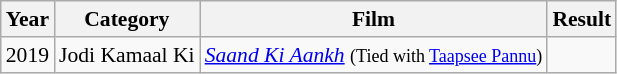<table class="wikitable" style="font-size: 90%;">
<tr>
<th>Year</th>
<th>Category</th>
<th>Film</th>
<th>Result</th>
</tr>
<tr>
<td>2019</td>
<td>Jodi Kamaal Ki</td>
<td><em><a href='#'>Saand Ki Aankh</a></em> <small>(Tied with <a href='#'>Taapsee Pannu</a>)</small></td>
<td></td>
</tr>
</table>
